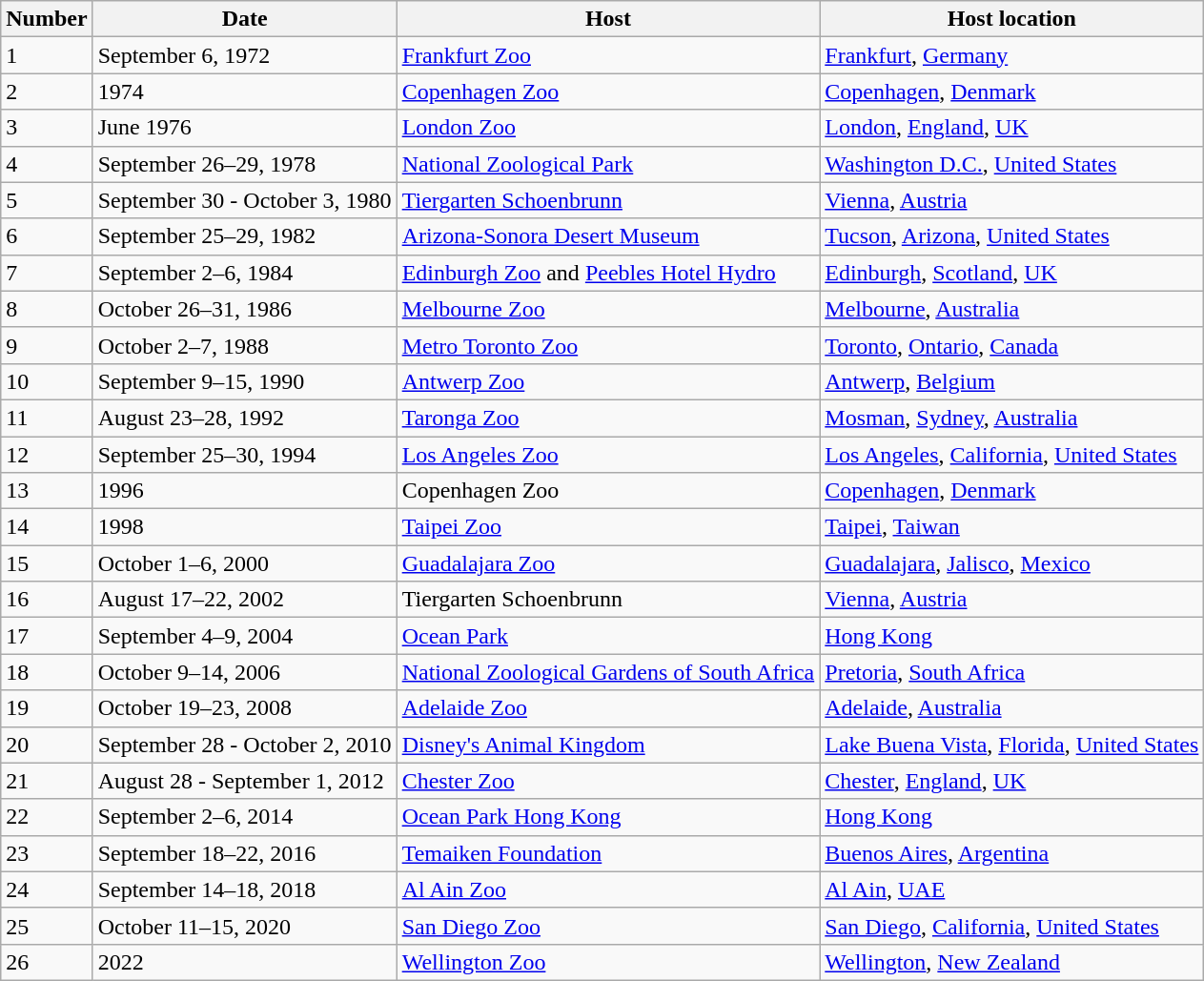<table class="wikitable">
<tr>
<th>Number</th>
<th>Date</th>
<th>Host</th>
<th>Host location</th>
</tr>
<tr>
<td>1</td>
<td>September 6, 1972</td>
<td><a href='#'>Frankfurt Zoo</a></td>
<td><a href='#'>Frankfurt</a>, <a href='#'>Germany</a></td>
</tr>
<tr>
<td>2</td>
<td>1974</td>
<td><a href='#'>Copenhagen Zoo</a></td>
<td><a href='#'>Copenhagen</a>, <a href='#'>Denmark</a></td>
</tr>
<tr>
<td>3</td>
<td>June 1976</td>
<td><a href='#'>London Zoo</a></td>
<td><a href='#'>London</a>, <a href='#'>England</a>, <a href='#'>UK</a></td>
</tr>
<tr>
<td>4</td>
<td>September 26–29, 1978</td>
<td><a href='#'>National Zoological Park</a></td>
<td><a href='#'>Washington D.C.</a>, <a href='#'>United States</a></td>
</tr>
<tr>
<td>5</td>
<td>September 30 - October 3, 1980</td>
<td><a href='#'>Tiergarten Schoenbrunn</a></td>
<td><a href='#'>Vienna</a>, <a href='#'>Austria</a></td>
</tr>
<tr>
<td>6</td>
<td>September 25–29, 1982</td>
<td><a href='#'>Arizona-Sonora Desert Museum</a></td>
<td><a href='#'>Tucson</a>, <a href='#'>Arizona</a>, <a href='#'>United States</a></td>
</tr>
<tr>
<td>7</td>
<td>September 2–6, 1984</td>
<td><a href='#'>Edinburgh Zoo</a> and <a href='#'>Peebles Hotel Hydro</a></td>
<td><a href='#'>Edinburgh</a>, <a href='#'>Scotland</a>, <a href='#'>UK</a></td>
</tr>
<tr>
<td>8</td>
<td>October 26–31, 1986</td>
<td><a href='#'>Melbourne Zoo</a></td>
<td><a href='#'>Melbourne</a>, <a href='#'>Australia</a></td>
</tr>
<tr>
<td>9</td>
<td>October 2–7, 1988</td>
<td><a href='#'>Metro Toronto Zoo</a></td>
<td><a href='#'>Toronto</a>, <a href='#'>Ontario</a>, <a href='#'>Canada</a></td>
</tr>
<tr>
<td>10</td>
<td>September 9–15, 1990</td>
<td><a href='#'>Antwerp Zoo</a></td>
<td><a href='#'>Antwerp</a>, <a href='#'>Belgium</a></td>
</tr>
<tr>
<td>11</td>
<td>August 23–28, 1992</td>
<td><a href='#'>Taronga Zoo</a></td>
<td><a href='#'>Mosman</a>, <a href='#'>Sydney</a>, <a href='#'>Australia</a></td>
</tr>
<tr>
<td>12</td>
<td>September 25–30, 1994</td>
<td><a href='#'>Los Angeles Zoo</a></td>
<td><a href='#'>Los Angeles</a>, <a href='#'>California</a>, <a href='#'>United States</a></td>
</tr>
<tr>
<td>13</td>
<td>1996</td>
<td>Copenhagen Zoo</td>
<td><a href='#'>Copenhagen</a>, <a href='#'>Denmark</a></td>
</tr>
<tr>
<td>14</td>
<td>1998</td>
<td><a href='#'>Taipei Zoo</a></td>
<td><a href='#'>Taipei</a>, <a href='#'>Taiwan</a></td>
</tr>
<tr>
<td>15</td>
<td>October 1–6, 2000</td>
<td><a href='#'>Guadalajara Zoo</a></td>
<td><a href='#'>Guadalajara</a>, <a href='#'>Jalisco</a>, <a href='#'>Mexico</a></td>
</tr>
<tr>
<td>16</td>
<td>August 17–22, 2002</td>
<td>Tiergarten Schoenbrunn</td>
<td><a href='#'>Vienna</a>, <a href='#'>Austria</a></td>
</tr>
<tr>
<td>17</td>
<td>September 4–9, 2004</td>
<td><a href='#'>Ocean Park</a></td>
<td><a href='#'>Hong Kong</a></td>
</tr>
<tr>
<td>18</td>
<td>October 9–14, 2006</td>
<td><a href='#'>National Zoological Gardens of South Africa</a></td>
<td><a href='#'>Pretoria</a>, <a href='#'>South Africa</a></td>
</tr>
<tr>
<td>19</td>
<td>October 19–23, 2008</td>
<td><a href='#'>Adelaide Zoo</a></td>
<td><a href='#'>Adelaide</a>, <a href='#'>Australia</a></td>
</tr>
<tr>
<td>20</td>
<td>September 28 - October 2, 2010</td>
<td><a href='#'>Disney's Animal Kingdom</a></td>
<td><a href='#'>Lake Buena Vista</a>, <a href='#'>Florida</a>, <a href='#'>United States</a></td>
</tr>
<tr>
<td>21</td>
<td>August 28 - September 1, 2012</td>
<td><a href='#'>Chester Zoo</a></td>
<td><a href='#'>Chester</a>, <a href='#'>England</a>, <a href='#'>UK</a></td>
</tr>
<tr>
<td>22</td>
<td>September 2–6, 2014</td>
<td><a href='#'>Ocean Park Hong Kong</a></td>
<td><a href='#'>Hong Kong</a></td>
</tr>
<tr>
<td>23</td>
<td>September 18–22, 2016</td>
<td><a href='#'>Temaiken Foundation</a></td>
<td><a href='#'>Buenos Aires</a>, <a href='#'>Argentina</a></td>
</tr>
<tr>
<td>24</td>
<td>September 14–18, 2018</td>
<td><a href='#'>Al Ain Zoo</a></td>
<td><a href='#'>Al Ain</a>, <a href='#'>UAE</a></td>
</tr>
<tr>
<td>25</td>
<td>October 11–15, 2020</td>
<td><a href='#'>San Diego Zoo</a></td>
<td><a href='#'>San Diego</a>, <a href='#'>California</a>, <a href='#'>United States</a></td>
</tr>
<tr>
<td>26</td>
<td>2022</td>
<td><a href='#'>Wellington Zoo</a></td>
<td><a href='#'>Wellington</a>, <a href='#'>New Zealand</a></td>
</tr>
</table>
